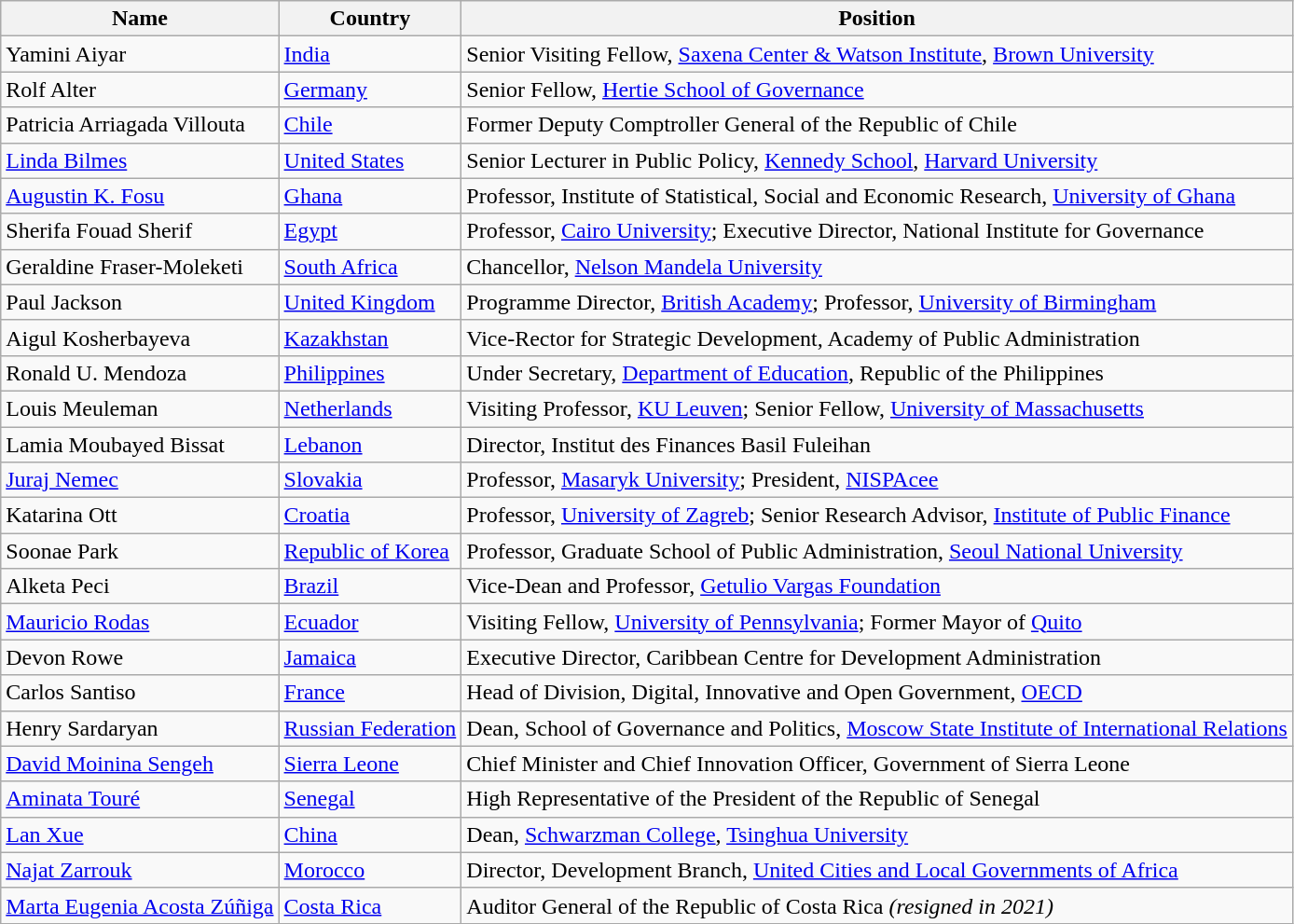<table class="wikitable sortable">
<tr>
<th>Name</th>
<th>Country</th>
<th>Position</th>
</tr>
<tr>
<td>Yamini Aiyar</td>
<td><a href='#'>India</a></td>
<td>Senior Visiting Fellow, <a href='#'>Saxena Center & Watson Institute</a>, <a href='#'>Brown University</a></td>
</tr>
<tr>
<td>Rolf Alter</td>
<td><a href='#'>Germany</a></td>
<td>Senior Fellow, <a href='#'>Hertie School of Governance</a></td>
</tr>
<tr>
<td>Patricia Arriagada Villouta</td>
<td><a href='#'>Chile</a></td>
<td>Former Deputy Comptroller General of the Republic of Chile</td>
</tr>
<tr>
<td><a href='#'>Linda Bilmes</a></td>
<td><a href='#'>United States</a></td>
<td>Senior Lecturer in Public Policy, <a href='#'>Kennedy School</a>, <a href='#'>Harvard University</a></td>
</tr>
<tr>
<td><a href='#'>Augustin K. Fosu</a></td>
<td><a href='#'>Ghana</a></td>
<td>Professor, Institute of Statistical, Social and Economic Research, <a href='#'>University of Ghana</a></td>
</tr>
<tr>
<td>Sherifa Fouad Sherif</td>
<td><a href='#'>Egypt</a></td>
<td>Professor, <a href='#'>Cairo University</a>; Executive Director, National Institute for Governance</td>
</tr>
<tr>
<td>Geraldine Fraser-Moleketi</td>
<td><a href='#'>South Africa</a></td>
<td>Chancellor, <a href='#'>Nelson Mandela University</a></td>
</tr>
<tr>
<td>Paul Jackson</td>
<td><a href='#'>United Kingdom</a></td>
<td>Programme Director, <a href='#'>British Academy</a>; Professor, <a href='#'>University of Birmingham</a></td>
</tr>
<tr>
<td>Aigul Kosherbayeva</td>
<td><a href='#'>Kazakhstan</a></td>
<td>Vice-Rector for Strategic Development, Academy of Public Administration</td>
</tr>
<tr>
<td>Ronald U. Mendoza</td>
<td><a href='#'>Philippines</a></td>
<td>Under Secretary, <a href='#'>Department of Education</a>, Republic of the Philippines</td>
</tr>
<tr>
<td>Louis Meuleman</td>
<td><a href='#'>Netherlands</a></td>
<td>Visiting Professor, <a href='#'>KU Leuven</a>; Senior Fellow, <a href='#'>University of Massachusetts</a></td>
</tr>
<tr>
<td>Lamia Moubayed Bissat</td>
<td><a href='#'>Lebanon</a></td>
<td>Director, Institut des Finances Basil Fuleihan</td>
</tr>
<tr>
<td><a href='#'>Juraj Nemec</a></td>
<td><a href='#'>Slovakia</a></td>
<td>Professor, <a href='#'>Masaryk University</a>; President, <a href='#'>NISPAcee</a></td>
</tr>
<tr>
<td>Katarina Ott</td>
<td><a href='#'>Croatia</a></td>
<td>Professor, <a href='#'>University of Zagreb</a>; Senior Research Advisor, <a href='#'>Institute of Public Finance</a></td>
</tr>
<tr>
<td>Soonae Park</td>
<td><a href='#'>Republic of Korea</a></td>
<td>Professor, Graduate School of Public Administration, <a href='#'>Seoul National University</a></td>
</tr>
<tr>
<td>Alketa Peci</td>
<td><a href='#'>Brazil</a></td>
<td>Vice-Dean and Professor, <a href='#'>Getulio Vargas Foundation</a></td>
</tr>
<tr>
<td><a href='#'>Mauricio Rodas</a></td>
<td><a href='#'>Ecuador</a></td>
<td>Visiting Fellow, <a href='#'>University of Pennsylvania</a>; Former Mayor of <a href='#'>Quito</a></td>
</tr>
<tr>
<td>Devon Rowe</td>
<td><a href='#'>Jamaica</a></td>
<td>Executive Director, Caribbean Centre for Development Administration</td>
</tr>
<tr>
<td>Carlos Santiso</td>
<td><a href='#'>France</a></td>
<td>Head of Division, Digital, Innovative and Open Government, <a href='#'>OECD</a></td>
</tr>
<tr>
<td>Henry Sardaryan</td>
<td><a href='#'>Russian Federation</a></td>
<td>Dean, School of Governance and Politics, <a href='#'>Moscow State Institute of International Relations</a></td>
</tr>
<tr>
<td><a href='#'>David Moinina Sengeh</a></td>
<td><a href='#'>Sierra Leone</a></td>
<td>Chief Minister and Chief Innovation Officer, Government of Sierra Leone</td>
</tr>
<tr>
<td><a href='#'>Aminata Touré</a></td>
<td><a href='#'>Senegal</a></td>
<td>High Representative of the President of the Republic of Senegal</td>
</tr>
<tr>
<td><a href='#'>Lan Xue</a></td>
<td><a href='#'>China</a></td>
<td>Dean, <a href='#'>Schwarzman College</a>, <a href='#'>Tsinghua University</a></td>
</tr>
<tr>
<td><a href='#'>Najat Zarrouk</a></td>
<td><a href='#'>Morocco</a></td>
<td>Director, Development Branch, <a href='#'>United Cities and Local Governments of Africa</a></td>
</tr>
<tr>
<td><a href='#'>Marta Eugenia Acosta Zúñiga</a></td>
<td><a href='#'>Costa Rica</a></td>
<td>Auditor General of the Republic of Costa Rica <em>(resigned in 2021)</em></td>
</tr>
</table>
